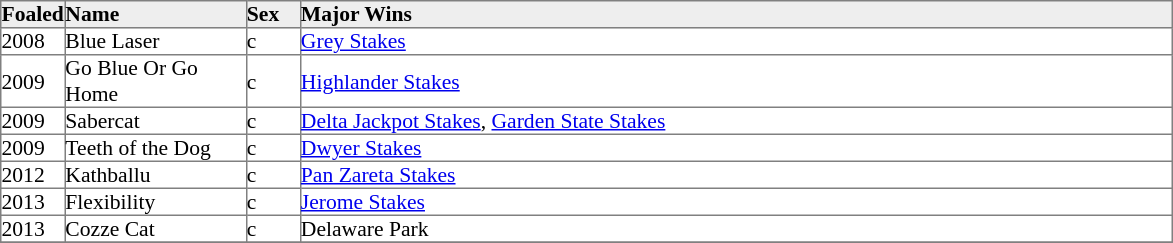<table border="1" cellpadding="0" style="border-collapse: collapse; font-size:90%">
<tr style="background:#eee;">
<td style="width:35px;"><strong>Foaled</strong></td>
<td style="width:120px;"><strong>Name</strong></td>
<td style="width:35px;"><strong>Sex</strong></td>
<td style="width:580px;"><strong>Major Wins</strong></td>
</tr>
<tr>
<td>2008</td>
<td>Blue Laser</td>
<td>c</td>
<td><a href='#'>Grey Stakes</a></td>
</tr>
<tr>
<td>2009</td>
<td>Go Blue Or Go Home</td>
<td>c</td>
<td><a href='#'>Highlander Stakes</a></td>
</tr>
<tr>
<td>2009</td>
<td>Sabercat</td>
<td>c</td>
<td><a href='#'>Delta Jackpot Stakes</a>, <a href='#'>Garden State Stakes</a></td>
</tr>
<tr>
<td>2009</td>
<td>Teeth of the Dog</td>
<td>c</td>
<td><a href='#'>Dwyer Stakes</a></td>
</tr>
<tr>
<td>2012</td>
<td>Kathballu</td>
<td>c</td>
<td><a href='#'>Pan Zareta Stakes</a></td>
</tr>
<tr>
<td>2013</td>
<td>Flexibility</td>
<td>c</td>
<td><a href='#'>Jerome Stakes</a></td>
</tr>
<tr>
<td>2013</td>
<td>Cozze Cat</td>
<td>c</td>
<td>Delaware Park</td>
</tr>
<tr>
</tr>
</table>
